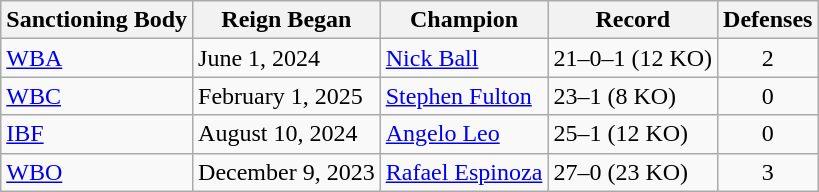<table class="wikitable">
<tr>
<th>Sanctioning Body</th>
<th>Reign Began</th>
<th>Champion</th>
<th>Record</th>
<th>Defenses</th>
</tr>
<tr>
<td><a href='#'>WBA</a></td>
<td>June 1,  2024</td>
<td><a href='#'>Nick Ball</a></td>
<td>21–0–1 (12 KO)</td>
<td align=center>2</td>
</tr>
<tr>
<td><a href='#'>WBC</a></td>
<td>February 1,  2025</td>
<td><a href='#'>Stephen Fulton</a></td>
<td>23–1 (8 KO)</td>
<td align=center>0</td>
</tr>
<tr>
<td><a href='#'>IBF</a></td>
<td>August 10, 2024</td>
<td><a href='#'>Angelo Leo</a></td>
<td>25–1 (12 KO)</td>
<td align=center>0</td>
</tr>
<tr>
<td><a href='#'>WBO</a></td>
<td>December 9, 2023</td>
<td><a href='#'>Rafael Espinoza</a></td>
<td>27–0 (23 KO)</td>
<td align=center>3</td>
</tr>
</table>
